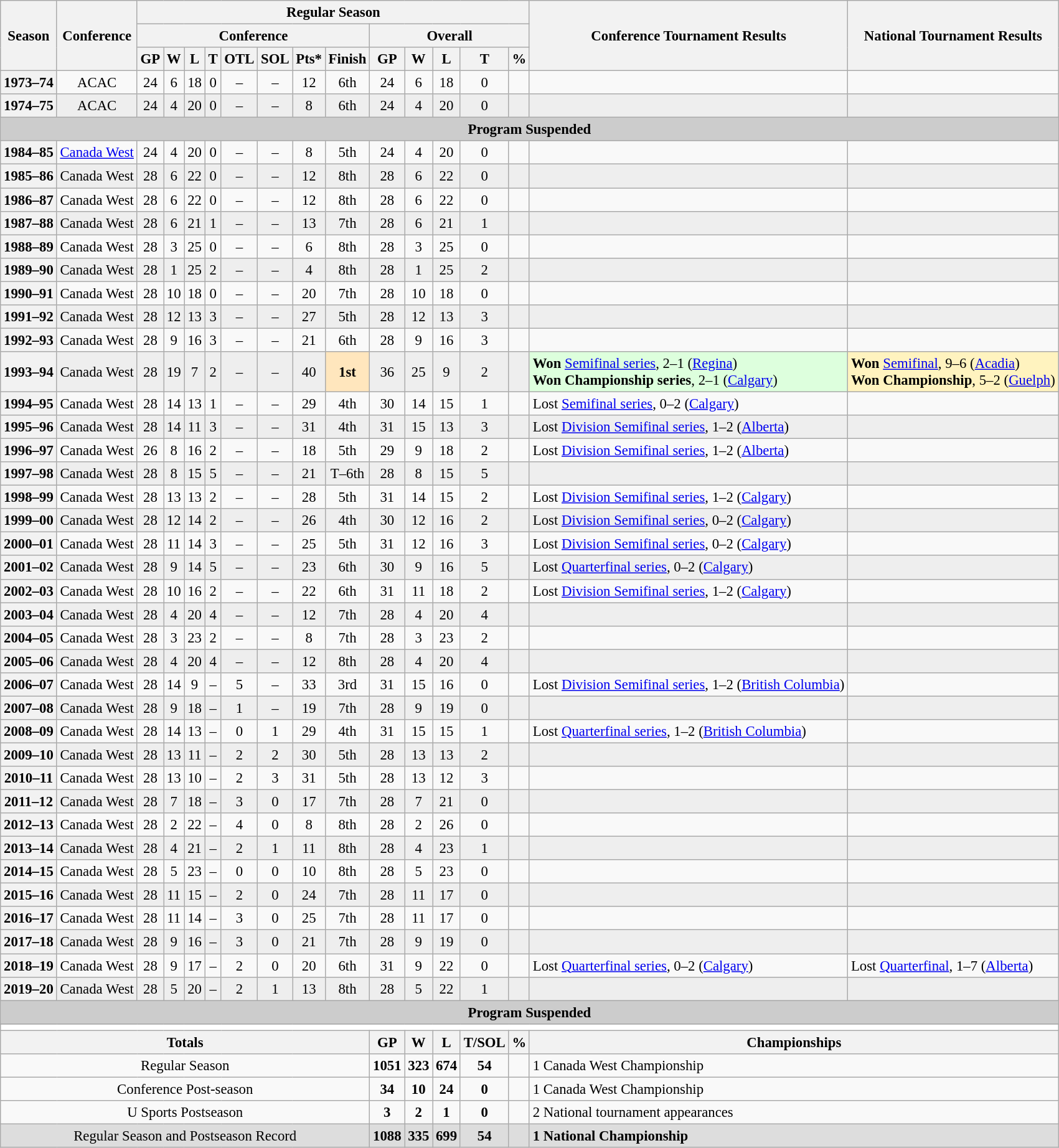<table class="wikitable" style="text-align: center; font-size: 95%">
<tr>
<th rowspan="3">Season</th>
<th rowspan="3">Conference</th>
<th colspan="13">Regular Season</th>
<th rowspan="3">Conference Tournament Results</th>
<th rowspan="3">National Tournament Results</th>
</tr>
<tr>
<th colspan="8">Conference</th>
<th colspan="5">Overall</th>
</tr>
<tr>
<th>GP</th>
<th>W</th>
<th>L</th>
<th>T</th>
<th>OTL</th>
<th>SOL</th>
<th>Pts*</th>
<th>Finish</th>
<th>GP</th>
<th>W</th>
<th>L</th>
<th>T</th>
<th>%</th>
</tr>
<tr>
<th>1973–74</th>
<td>ACAC</td>
<td>24</td>
<td>6</td>
<td>18</td>
<td>0</td>
<td>–</td>
<td>–</td>
<td>12</td>
<td>6th</td>
<td>24</td>
<td>6</td>
<td>18</td>
<td>0</td>
<td></td>
<td align="left"></td>
<td align="left"></td>
</tr>
<tr bgcolor=eeeeee>
<th>1974–75</th>
<td>ACAC</td>
<td>24</td>
<td>4</td>
<td>20</td>
<td>0</td>
<td>–</td>
<td>–</td>
<td>8</td>
<td>6th</td>
<td>24</td>
<td>4</td>
<td>20</td>
<td>0</td>
<td></td>
<td align="left"></td>
<td align="left"></td>
</tr>
<tr bgcolor=cccccc>
<td colspan=18><strong>Program Suspended</strong></td>
</tr>
<tr>
<th>1984–85</th>
<td><a href='#'>Canada West</a></td>
<td>24</td>
<td>4</td>
<td>20</td>
<td>0</td>
<td>–</td>
<td>–</td>
<td>8</td>
<td>5th</td>
<td>24</td>
<td>4</td>
<td>20</td>
<td>0</td>
<td></td>
<td align="left"></td>
<td align="left"></td>
</tr>
<tr bgcolor=eeeeee>
<th>1985–86</th>
<td>Canada West</td>
<td>28</td>
<td>6</td>
<td>22</td>
<td>0</td>
<td>–</td>
<td>–</td>
<td>12</td>
<td>8th</td>
<td>28</td>
<td>6</td>
<td>22</td>
<td>0</td>
<td></td>
<td align="left"></td>
<td align="left"></td>
</tr>
<tr>
<th>1986–87</th>
<td>Canada West</td>
<td>28</td>
<td>6</td>
<td>22</td>
<td>0</td>
<td>–</td>
<td>–</td>
<td>12</td>
<td>8th</td>
<td>28</td>
<td>6</td>
<td>22</td>
<td>0</td>
<td></td>
<td align="left"></td>
<td align="left"></td>
</tr>
<tr bgcolor=eeeeee>
<th>1987–88</th>
<td>Canada West</td>
<td>28</td>
<td>6</td>
<td>21</td>
<td>1</td>
<td>–</td>
<td>–</td>
<td>13</td>
<td>7th</td>
<td>28</td>
<td>6</td>
<td>21</td>
<td>1</td>
<td></td>
<td align="left"></td>
<td align="left"></td>
</tr>
<tr>
<th>1988–89</th>
<td>Canada West</td>
<td>28</td>
<td>3</td>
<td>25</td>
<td>0</td>
<td>–</td>
<td>–</td>
<td>6</td>
<td>8th</td>
<td>28</td>
<td>3</td>
<td>25</td>
<td>0</td>
<td></td>
<td align="left"></td>
<td align="left"></td>
</tr>
<tr bgcolor=eeeeee>
<th>1989–90</th>
<td>Canada West</td>
<td>28</td>
<td>1</td>
<td>25</td>
<td>2</td>
<td>–</td>
<td>–</td>
<td>4</td>
<td>8th</td>
<td>28</td>
<td>1</td>
<td>25</td>
<td>2</td>
<td></td>
<td align="left"></td>
<td align="left"></td>
</tr>
<tr>
<th>1990–91</th>
<td>Canada West</td>
<td>28</td>
<td>10</td>
<td>18</td>
<td>0</td>
<td>–</td>
<td>–</td>
<td>20</td>
<td>7th</td>
<td>28</td>
<td>10</td>
<td>18</td>
<td>0</td>
<td></td>
<td align="left"></td>
<td align="left"></td>
</tr>
<tr bgcolor=eeeeee>
<th>1991–92</th>
<td>Canada West</td>
<td>28</td>
<td>12</td>
<td>13</td>
<td>3</td>
<td>–</td>
<td>–</td>
<td>27</td>
<td>5th</td>
<td>28</td>
<td>12</td>
<td>13</td>
<td>3</td>
<td></td>
<td align="left"></td>
<td align="left"></td>
</tr>
<tr>
<th>1992–93</th>
<td>Canada West</td>
<td>28</td>
<td>9</td>
<td>16</td>
<td>3</td>
<td>–</td>
<td>–</td>
<td>21</td>
<td>6th</td>
<td>28</td>
<td>9</td>
<td>16</td>
<td>3</td>
<td></td>
<td align="left"></td>
<td align="left"></td>
</tr>
<tr bgcolor=eeeeee>
<th>1993–94</th>
<td>Canada West</td>
<td>28</td>
<td>19</td>
<td>7</td>
<td>2</td>
<td>–</td>
<td>–</td>
<td>40</td>
<td style="background: #FFE6BD;"><strong>1st</strong></td>
<td>36</td>
<td>25</td>
<td>9</td>
<td>2</td>
<td></td>
<td bgcolor="#ddffdd" align="left"><strong>Won</strong> <a href='#'>Semifinal series</a>, 2–1 (<a href='#'>Regina</a>)<br><strong>Won Championship series</strong>, 2–1 (<a href='#'>Calgary</a>)</td>
<td bgcolor="#FFF3BF" align="left"><strong>Won</strong> <a href='#'>Semifinal</a>, 9–6 (<a href='#'>Acadia</a>)<br><strong>Won Championship</strong>, 5–2 (<a href='#'>Guelph</a>)</td>
</tr>
<tr>
<th>1994–95</th>
<td>Canada West</td>
<td>28</td>
<td>14</td>
<td>13</td>
<td>1</td>
<td>–</td>
<td>–</td>
<td>29</td>
<td>4th</td>
<td>30</td>
<td>14</td>
<td>15</td>
<td>1</td>
<td></td>
<td align="left">Lost <a href='#'>Semifinal series</a>, 0–2 (<a href='#'>Calgary</a>)</td>
<td align="left"></td>
</tr>
<tr bgcolor=eeeeee>
<th>1995–96</th>
<td>Canada West</td>
<td>28</td>
<td>14</td>
<td>11</td>
<td>3</td>
<td>–</td>
<td>–</td>
<td>31</td>
<td>4th</td>
<td>31</td>
<td>15</td>
<td>13</td>
<td>3</td>
<td></td>
<td align="left">Lost <a href='#'>Division Semifinal series</a>, 1–2 (<a href='#'>Alberta</a>)</td>
<td align="left"></td>
</tr>
<tr>
<th>1996–97</th>
<td>Canada West</td>
<td>26</td>
<td>8</td>
<td>16</td>
<td>2</td>
<td>–</td>
<td>–</td>
<td>18</td>
<td>5th</td>
<td>29</td>
<td>9</td>
<td>18</td>
<td>2</td>
<td></td>
<td align="left">Lost <a href='#'>Division Semifinal series</a>, 1–2 (<a href='#'>Alberta</a>)</td>
<td align="left"></td>
</tr>
<tr bgcolor=eeeeee>
<th>1997–98</th>
<td>Canada West</td>
<td>28</td>
<td>8</td>
<td>15</td>
<td>5</td>
<td>–</td>
<td>–</td>
<td>21</td>
<td>T–6th</td>
<td>28</td>
<td>8</td>
<td>15</td>
<td>5</td>
<td></td>
<td align="left"></td>
<td align="left"></td>
</tr>
<tr>
<th>1998–99</th>
<td>Canada West</td>
<td>28</td>
<td>13</td>
<td>13</td>
<td>2</td>
<td>–</td>
<td>–</td>
<td>28</td>
<td>5th</td>
<td>31</td>
<td>14</td>
<td>15</td>
<td>2</td>
<td></td>
<td align="left">Lost <a href='#'>Division Semifinal series</a>, 1–2 (<a href='#'>Calgary</a>)</td>
<td align="left"></td>
</tr>
<tr bgcolor=eeeeee>
<th>1999–00</th>
<td>Canada West</td>
<td>28</td>
<td>12</td>
<td>14</td>
<td>2</td>
<td>–</td>
<td>–</td>
<td>26</td>
<td>4th</td>
<td>30</td>
<td>12</td>
<td>16</td>
<td>2</td>
<td></td>
<td align="left">Lost <a href='#'>Division Semifinal series</a>, 0–2 (<a href='#'>Calgary</a>)</td>
<td align="left"></td>
</tr>
<tr>
<th>2000–01</th>
<td>Canada West</td>
<td>28</td>
<td>11</td>
<td>14</td>
<td>3</td>
<td>–</td>
<td>–</td>
<td>25</td>
<td>5th</td>
<td>31</td>
<td>12</td>
<td>16</td>
<td>3</td>
<td></td>
<td align="left">Lost <a href='#'>Division Semifinal series</a>, 0–2 (<a href='#'>Calgary</a>)</td>
<td align="left"></td>
</tr>
<tr bgcolor=eeeeee>
<th>2001–02</th>
<td>Canada West</td>
<td>28</td>
<td>9</td>
<td>14</td>
<td>5</td>
<td>–</td>
<td>–</td>
<td>23</td>
<td>6th</td>
<td>30</td>
<td>9</td>
<td>16</td>
<td>5</td>
<td></td>
<td align="left">Lost <a href='#'>Quarterfinal series</a>, 0–2 (<a href='#'>Calgary</a>)</td>
<td align="left"></td>
</tr>
<tr>
<th>2002–03</th>
<td>Canada West</td>
<td>28</td>
<td>10</td>
<td>16</td>
<td>2</td>
<td>–</td>
<td>–</td>
<td>22</td>
<td>6th</td>
<td>31</td>
<td>11</td>
<td>18</td>
<td>2</td>
<td></td>
<td align="left">Lost <a href='#'>Division Semifinal series</a>, 1–2 (<a href='#'>Calgary</a>)</td>
<td align="left"></td>
</tr>
<tr bgcolor=eeeeee>
<th>2003–04</th>
<td>Canada West</td>
<td>28</td>
<td>4</td>
<td>20</td>
<td>4</td>
<td>–</td>
<td>–</td>
<td>12</td>
<td>7th</td>
<td>28</td>
<td>4</td>
<td>20</td>
<td>4</td>
<td></td>
<td align="left"></td>
<td align="left"></td>
</tr>
<tr>
<th>2004–05</th>
<td>Canada West</td>
<td>28</td>
<td>3</td>
<td>23</td>
<td>2</td>
<td>–</td>
<td>–</td>
<td>8</td>
<td>7th</td>
<td>28</td>
<td>3</td>
<td>23</td>
<td>2</td>
<td></td>
<td align="left"></td>
<td align="left"></td>
</tr>
<tr bgcolor=eeeeee>
<th>2005–06</th>
<td>Canada West</td>
<td>28</td>
<td>4</td>
<td>20</td>
<td>4</td>
<td>–</td>
<td>–</td>
<td>12</td>
<td>8th</td>
<td>28</td>
<td>4</td>
<td>20</td>
<td>4</td>
<td></td>
<td align="left"></td>
<td align="left"></td>
</tr>
<tr>
<th>2006–07</th>
<td>Canada West</td>
<td>28</td>
<td>14</td>
<td>9</td>
<td>–</td>
<td>5</td>
<td>–</td>
<td>33</td>
<td>3rd</td>
<td>31</td>
<td>15</td>
<td>16</td>
<td>0</td>
<td></td>
<td align="left">Lost <a href='#'>Division Semifinal series</a>, 1–2 (<a href='#'>British Columbia</a>)</td>
<td align="left"></td>
</tr>
<tr bgcolor=eeeeee>
<th>2007–08</th>
<td>Canada West</td>
<td>28</td>
<td>9</td>
<td>18</td>
<td>–</td>
<td>1</td>
<td>–</td>
<td>19</td>
<td>7th</td>
<td>28</td>
<td>9</td>
<td>19</td>
<td>0</td>
<td></td>
<td align="left"></td>
<td align="left"></td>
</tr>
<tr>
<th>2008–09</th>
<td>Canada West</td>
<td>28</td>
<td>14</td>
<td>13</td>
<td>–</td>
<td>0</td>
<td>1</td>
<td>29</td>
<td>4th</td>
<td>31</td>
<td>15</td>
<td>15</td>
<td>1</td>
<td></td>
<td align="left">Lost <a href='#'>Quarterfinal series</a>, 1–2 (<a href='#'>British Columbia</a>)</td>
<td align="left"></td>
</tr>
<tr bgcolor=eeeeee>
<th>2009–10</th>
<td>Canada West</td>
<td>28</td>
<td>13</td>
<td>11</td>
<td>–</td>
<td>2</td>
<td>2</td>
<td>30</td>
<td>5th</td>
<td>28</td>
<td>13</td>
<td>13</td>
<td>2</td>
<td></td>
<td align="left"></td>
<td align="left"></td>
</tr>
<tr>
<th>2010–11</th>
<td>Canada West</td>
<td>28</td>
<td>13</td>
<td>10</td>
<td>–</td>
<td>2</td>
<td>3</td>
<td>31</td>
<td>5th</td>
<td>28</td>
<td>13</td>
<td>12</td>
<td>3</td>
<td></td>
<td align="left"></td>
<td align="left"></td>
</tr>
<tr bgcolor=eeeeee>
<th>2011–12</th>
<td>Canada West</td>
<td>28</td>
<td>7</td>
<td>18</td>
<td>–</td>
<td>3</td>
<td>0</td>
<td>17</td>
<td>7th</td>
<td>28</td>
<td>7</td>
<td>21</td>
<td>0</td>
<td></td>
<td align="left"></td>
<td align="left"></td>
</tr>
<tr>
<th>2012–13</th>
<td>Canada West</td>
<td>28</td>
<td>2</td>
<td>22</td>
<td>–</td>
<td>4</td>
<td>0</td>
<td>8</td>
<td>8th</td>
<td>28</td>
<td>2</td>
<td>26</td>
<td>0</td>
<td></td>
<td align="left"></td>
<td align="left"></td>
</tr>
<tr bgcolor=eeeeee>
<th>2013–14</th>
<td>Canada West</td>
<td>28</td>
<td>4</td>
<td>21</td>
<td>–</td>
<td>2</td>
<td>1</td>
<td>11</td>
<td>8th</td>
<td>28</td>
<td>4</td>
<td>23</td>
<td>1</td>
<td></td>
<td align="left"></td>
<td align="left"></td>
</tr>
<tr>
<th>2014–15</th>
<td>Canada West</td>
<td>28</td>
<td>5</td>
<td>23</td>
<td>–</td>
<td>0</td>
<td>0</td>
<td>10</td>
<td>8th</td>
<td>28</td>
<td>5</td>
<td>23</td>
<td>0</td>
<td></td>
<td align="left"></td>
<td align="left"></td>
</tr>
<tr bgcolor=eeeeee>
<th>2015–16</th>
<td>Canada West</td>
<td>28</td>
<td>11</td>
<td>15</td>
<td>–</td>
<td>2</td>
<td>0</td>
<td>24</td>
<td>7th</td>
<td>28</td>
<td>11</td>
<td>17</td>
<td>0</td>
<td></td>
<td align="left"></td>
<td align="left"></td>
</tr>
<tr>
<th>2016–17</th>
<td>Canada West</td>
<td>28</td>
<td>11</td>
<td>14</td>
<td>–</td>
<td>3</td>
<td>0</td>
<td>25</td>
<td>7th</td>
<td>28</td>
<td>11</td>
<td>17</td>
<td>0</td>
<td></td>
<td align="left"></td>
<td align="left"></td>
</tr>
<tr bgcolor=eeeeee>
<th>2017–18</th>
<td>Canada West</td>
<td>28</td>
<td>9</td>
<td>16</td>
<td>–</td>
<td>3</td>
<td>0</td>
<td>21</td>
<td>7th</td>
<td>28</td>
<td>9</td>
<td>19</td>
<td>0</td>
<td></td>
<td align="left"></td>
<td align="left"></td>
</tr>
<tr>
<th>2018–19</th>
<td>Canada West</td>
<td>28</td>
<td>9</td>
<td>17</td>
<td>–</td>
<td>2</td>
<td>0</td>
<td>20</td>
<td>6th</td>
<td>31</td>
<td>9</td>
<td>22</td>
<td>0</td>
<td></td>
<td align="left">Lost <a href='#'>Quarterfinal series</a>, 0–2 (<a href='#'>Calgary</a>)</td>
<td align="left">Lost <a href='#'>Quarterfinal</a>, 1–7 (<a href='#'>Alberta</a>)</td>
</tr>
<tr bgcolor=eeeeee>
<th>2019–20</th>
<td>Canada West</td>
<td>28</td>
<td>5</td>
<td>20</td>
<td>–</td>
<td>2</td>
<td>1</td>
<td>13</td>
<td>8th</td>
<td>28</td>
<td>5</td>
<td>22</td>
<td>1</td>
<td></td>
<td align="left"></td>
<td align="left"></td>
</tr>
<tr bgcolor=cccccc>
<td colspan=18><strong>Program Suspended</strong></td>
</tr>
<tr>
</tr>
<tr ->
</tr>
<tr>
<td colspan="17" style="background:#fff;"></td>
</tr>
<tr>
<th colspan="10">Totals</th>
<th>GP</th>
<th>W</th>
<th>L</th>
<th>T/SOL</th>
<th>%</th>
<th colspan="2">Championships</th>
</tr>
<tr>
<td colspan="10">Regular Season</td>
<td><strong>1051</strong></td>
<td><strong>323</strong></td>
<td><strong>674</strong></td>
<td><strong>54</strong></td>
<td><strong></strong></td>
<td colspan="2" align="left">1 Canada West Championship</td>
</tr>
<tr>
<td colspan="10">Conference Post-season</td>
<td><strong>34</strong></td>
<td><strong>10</strong></td>
<td><strong>24</strong></td>
<td><strong>0</strong></td>
<td><strong></strong></td>
<td colspan="2" align="left">1 Canada West Championship</td>
</tr>
<tr>
<td colspan="10">U Sports Postseason</td>
<td><strong>3</strong></td>
<td><strong>2</strong></td>
<td><strong>1</strong></td>
<td><strong>0</strong></td>
<td><strong></strong></td>
<td colspan="2" align="left">2 National tournament appearances</td>
</tr>
<tr bgcolor=dddddd>
<td colspan="10">Regular Season and Postseason Record</td>
<td><strong>1088</strong></td>
<td><strong>335</strong></td>
<td><strong>699</strong></td>
<td><strong>54</strong></td>
<td><strong></strong></td>
<td colspan="2" align="left"><strong>1 National Championship</strong></td>
</tr>
</table>
